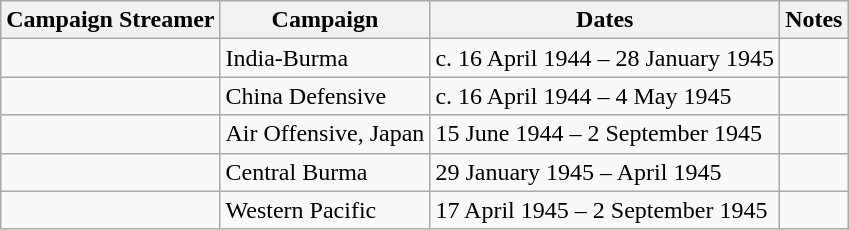<table class="wikitable">
<tr style="background:#efefef;">
<th>Campaign Streamer</th>
<th>Campaign</th>
<th>Dates</th>
<th>Notes</th>
</tr>
<tr>
<td></td>
<td>India-Burma</td>
<td>c. 16 April 1944 – 28 January 1945</td>
<td></td>
</tr>
<tr>
<td></td>
<td>China Defensive</td>
<td>c. 16 April 1944 – 4 May 1945</td>
<td></td>
</tr>
<tr>
<td></td>
<td>Air Offensive, Japan</td>
<td>15 June 1944 – 2 September 1945</td>
<td></td>
</tr>
<tr>
<td></td>
<td>Central Burma</td>
<td>29 January 1945 – April 1945</td>
<td></td>
</tr>
<tr>
<td></td>
<td>Western Pacific</td>
<td>17 April 1945 – 2 September 1945</td>
<td></td>
</tr>
</table>
